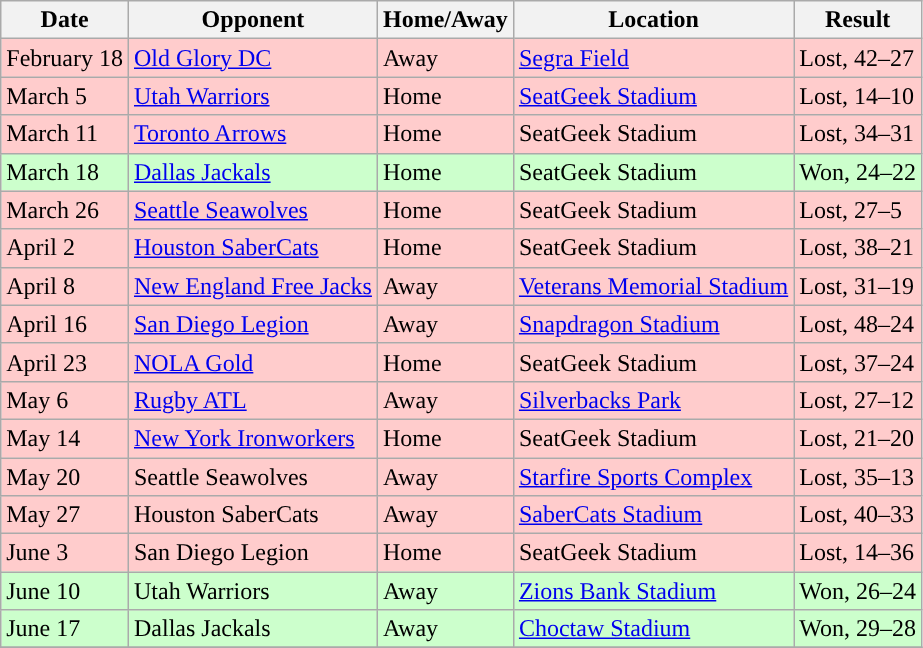<table class="wikitable">
<tr>
<th>Date</th>
<th>Opponent</th>
<th>Home/Away</th>
<th>Location</th>
<th>Result</th>
</tr>
<tr bgcolor="#FFCCCC">
<td>February 18</td>
<td><a href='#'>Old Glory DC</a></td>
<td>Away</td>
<td><a href='#'>Segra Field</a></td>
<td>Lost, 42–27</td>
</tr>
<tr bgcolor="#FFCCCC">
<td>March 5</td>
<td><a href='#'>Utah Warriors</a></td>
<td>Home</td>
<td><a href='#'>SeatGeek Stadium</a></td>
<td>Lost, 14–10</td>
</tr>
<tr bgcolor="#FFCCCC">
<td>March 11</td>
<td><a href='#'>Toronto Arrows</a></td>
<td>Home</td>
<td>SeatGeek Stadium</td>
<td>Lost, 34–31</td>
</tr>
<tr bgcolor="CCFFCC">
<td>March 18</td>
<td><a href='#'>Dallas Jackals</a></td>
<td>Home</td>
<td>SeatGeek Stadium</td>
<td>Won, 24–22</td>
</tr>
<tr bgcolor="#FFCCCC">
<td>March 26</td>
<td><a href='#'>Seattle Seawolves</a></td>
<td>Home</td>
<td>SeatGeek Stadium</td>
<td>Lost, 27–5</td>
</tr>
<tr bgcolor="#FFCCCC">
<td>April 2</td>
<td><a href='#'>Houston SaberCats</a></td>
<td>Home</td>
<td>SeatGeek Stadium</td>
<td>Lost, 38–21</td>
</tr>
<tr bgcolor="#FFCCCC">
<td>April 8</td>
<td><a href='#'>New England Free Jacks</a></td>
<td>Away</td>
<td><a href='#'>Veterans Memorial Stadium</a></td>
<td>Lost, 31–19</td>
</tr>
<tr bgcolor="#FFCCCC">
<td>April 16</td>
<td><a href='#'>San Diego Legion</a></td>
<td>Away</td>
<td><a href='#'>Snapdragon Stadium</a></td>
<td>Lost, 48–24</td>
</tr>
<tr bgcolor="#FFCCCC">
<td>April 23</td>
<td><a href='#'>NOLA Gold</a></td>
<td>Home</td>
<td>SeatGeek Stadium</td>
<td>Lost, 37–24</td>
</tr>
<tr bgcolor="#FFCCCC">
<td>May 6</td>
<td><a href='#'>Rugby ATL</a></td>
<td>Away</td>
<td><a href='#'>Silverbacks Park</a></td>
<td>Lost, 27–12</td>
</tr>
<tr bgcolor="#FFCCCC">
<td>May 14</td>
<td><a href='#'>New York Ironworkers</a></td>
<td>Home</td>
<td>SeatGeek Stadium</td>
<td>Lost, 21–20</td>
</tr>
<tr bgcolor="#FFCCCC">
<td>May 20</td>
<td>Seattle Seawolves</td>
<td>Away</td>
<td><a href='#'>Starfire Sports Complex</a></td>
<td>Lost, 35–13</td>
</tr>
<tr bgcolor="#FFCCCC">
<td>May 27</td>
<td>Houston SaberCats</td>
<td>Away</td>
<td><a href='#'>SaberCats Stadium</a></td>
<td>Lost, 40–33</td>
</tr>
<tr bgcolor="#FFCCCC">
<td>June 3</td>
<td>San Diego Legion</td>
<td>Home</td>
<td>SeatGeek Stadium</td>
<td>Lost, 14–36</td>
</tr>
<tr bgcolor="#CCFFCC">
<td>June 10</td>
<td>Utah Warriors</td>
<td>Away</td>
<td><a href='#'>Zions Bank Stadium</a></td>
<td>Won, 26–24</td>
</tr>
<tr bgcolor="#CCFFCC">
<td>June 17</td>
<td>Dallas Jackals</td>
<td>Away</td>
<td><a href='#'>Choctaw Stadium</a></td>
<td>Won, 29–28</td>
</tr>
<tr>
</tr>
</table>
